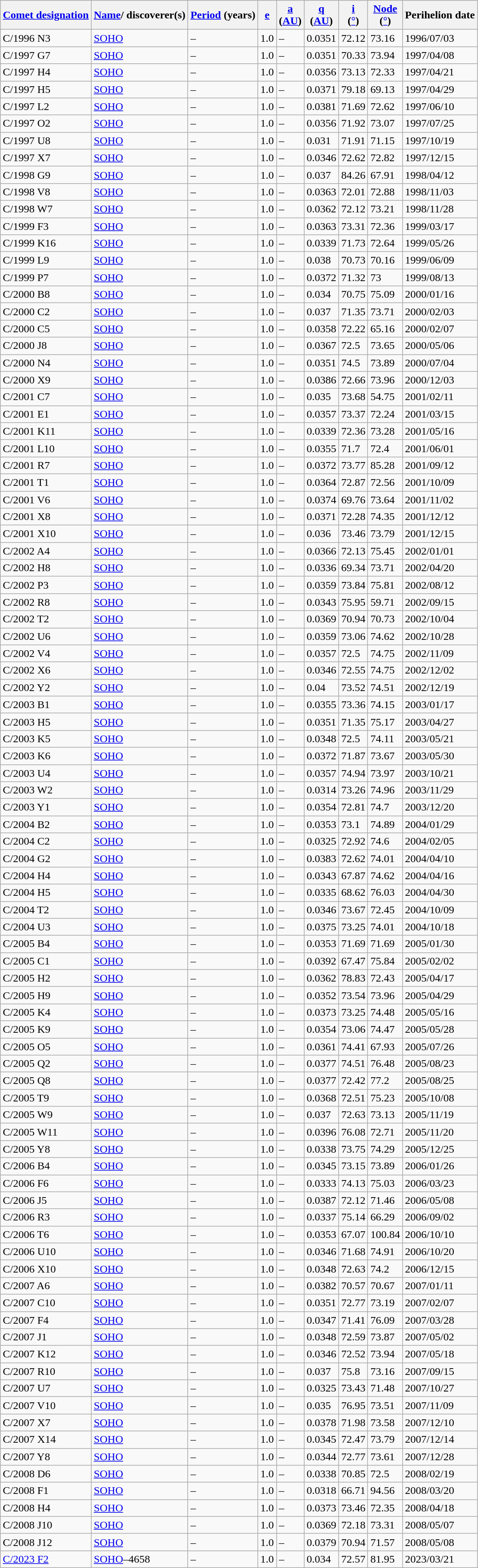<table class="wikitable sortable">
<tr>
<th align="left"><a href='#'>Comet designation</a></th>
<th align="left"><a href='#'>Name</a>/ discoverer(s)</th>
<th align="left"><a href='#'>Period</a> (years)</th>
<th align="left"><a href='#'>e</a></th>
<th align="left"><a href='#'>a</a><br>(<a href='#'>AU</a>)</th>
<th align="left"><a href='#'>q</a><br>(<a href='#'>AU</a>)</th>
<th align="left"><a href='#'>i</a><br>(<a href='#'>°</a>)</th>
<th align="left"><a href='#'>Node</a><br>(<a href='#'>°</a>)</th>
<th align="left">Perihelion date</th>
</tr>
<tr>
<td>C/1996 N3</td>
<td><a href='#'>SOHO</a></td>
<td>–</td>
<td>1.0</td>
<td>–</td>
<td>0.0351</td>
<td>72.12</td>
<td>73.16</td>
<td>1996/07/03</td>
</tr>
<tr>
<td>C/1997 G7</td>
<td><a href='#'>SOHO</a></td>
<td>–</td>
<td>1.0</td>
<td>–</td>
<td>0.0351</td>
<td>70.33</td>
<td>73.94</td>
<td>1997/04/08</td>
</tr>
<tr>
<td>C/1997 H4</td>
<td><a href='#'>SOHO</a></td>
<td>–</td>
<td>1.0</td>
<td>–</td>
<td>0.0356</td>
<td>73.13</td>
<td>72.33</td>
<td>1997/04/21</td>
</tr>
<tr>
<td>C/1997 H5</td>
<td><a href='#'>SOHO</a></td>
<td>–</td>
<td>1.0</td>
<td>–</td>
<td>0.0371</td>
<td>79.18</td>
<td>69.13</td>
<td>1997/04/29</td>
</tr>
<tr>
<td>C/1997 L2</td>
<td><a href='#'>SOHO</a></td>
<td>–</td>
<td>1.0</td>
<td>–</td>
<td>0.0381</td>
<td>71.69</td>
<td>72.62</td>
<td>1997/06/10</td>
</tr>
<tr>
<td>C/1997 O2</td>
<td><a href='#'>SOHO</a></td>
<td>–</td>
<td>1.0</td>
<td>–</td>
<td>0.0356</td>
<td>71.92</td>
<td>73.07</td>
<td>1997/07/25</td>
</tr>
<tr>
<td>C/1997 U8</td>
<td><a href='#'>SOHO</a></td>
<td>–</td>
<td>1.0</td>
<td>–</td>
<td>0.031</td>
<td>71.91</td>
<td>71.15</td>
<td>1997/10/19</td>
</tr>
<tr>
<td>C/1997 X7</td>
<td><a href='#'>SOHO</a></td>
<td>–</td>
<td>1.0</td>
<td>–</td>
<td>0.0346</td>
<td>72.62</td>
<td>72.82</td>
<td>1997/12/15</td>
</tr>
<tr>
<td>C/1998 G9</td>
<td><a href='#'>SOHO</a></td>
<td>–</td>
<td>1.0</td>
<td>–</td>
<td>0.037</td>
<td>84.26</td>
<td>67.91</td>
<td>1998/04/12</td>
</tr>
<tr>
<td>C/1998 V8</td>
<td><a href='#'>SOHO</a></td>
<td>–</td>
<td>1.0</td>
<td>–</td>
<td>0.0363</td>
<td>72.01</td>
<td>72.88</td>
<td>1998/11/03</td>
</tr>
<tr>
<td>C/1998 W7</td>
<td><a href='#'>SOHO</a></td>
<td>–</td>
<td>1.0</td>
<td>–</td>
<td>0.0362</td>
<td>72.12</td>
<td>73.21</td>
<td>1998/11/28</td>
</tr>
<tr>
<td>C/1999 F3</td>
<td><a href='#'>SOHO</a></td>
<td>–</td>
<td>1.0</td>
<td>–</td>
<td>0.0363</td>
<td>73.31</td>
<td>72.36</td>
<td>1999/03/17</td>
</tr>
<tr>
<td>C/1999 K16</td>
<td><a href='#'>SOHO</a></td>
<td>–</td>
<td>1.0</td>
<td>–</td>
<td>0.0339</td>
<td>71.73</td>
<td>72.64</td>
<td>1999/05/26</td>
</tr>
<tr>
<td>C/1999 L9</td>
<td><a href='#'>SOHO</a></td>
<td>–</td>
<td>1.0</td>
<td>–</td>
<td>0.038</td>
<td>70.73</td>
<td>70.16</td>
<td>1999/06/09</td>
</tr>
<tr>
<td>C/1999 P7</td>
<td><a href='#'>SOHO</a></td>
<td>–</td>
<td>1.0</td>
<td>–</td>
<td>0.0372</td>
<td>71.32</td>
<td>73</td>
<td>1999/08/13</td>
</tr>
<tr>
<td>C/2000 B8</td>
<td><a href='#'>SOHO</a></td>
<td>–</td>
<td>1.0</td>
<td>–</td>
<td>0.034</td>
<td>70.75</td>
<td>75.09</td>
<td>2000/01/16</td>
</tr>
<tr>
<td>C/2000 C2</td>
<td><a href='#'>SOHO</a></td>
<td>–</td>
<td>1.0</td>
<td>–</td>
<td>0.037</td>
<td>71.35</td>
<td>73.71</td>
<td>2000/02/03</td>
</tr>
<tr>
<td>C/2000 C5</td>
<td><a href='#'>SOHO</a></td>
<td>–</td>
<td>1.0</td>
<td>–</td>
<td>0.0358</td>
<td>72.22</td>
<td>65.16</td>
<td>2000/02/07</td>
</tr>
<tr>
<td>C/2000 J8</td>
<td><a href='#'>SOHO</a></td>
<td>–</td>
<td>1.0</td>
<td>–</td>
<td>0.0367</td>
<td>72.5</td>
<td>73.65</td>
<td>2000/05/06</td>
</tr>
<tr>
<td>C/2000 N4</td>
<td><a href='#'>SOHO</a></td>
<td>–</td>
<td>1.0</td>
<td>–</td>
<td>0.0351</td>
<td>74.5</td>
<td>73.89</td>
<td>2000/07/04</td>
</tr>
<tr>
<td>C/2000 X9</td>
<td><a href='#'>SOHO</a></td>
<td>–</td>
<td>1.0</td>
<td>–</td>
<td>0.0386</td>
<td>72.66</td>
<td>73.96</td>
<td>2000/12/03</td>
</tr>
<tr>
<td>C/2001 C7</td>
<td><a href='#'>SOHO</a></td>
<td>–</td>
<td>1.0</td>
<td>–</td>
<td>0.035</td>
<td>73.68</td>
<td>54.75</td>
<td>2001/02/11</td>
</tr>
<tr>
<td>C/2001 E1</td>
<td><a href='#'>SOHO</a></td>
<td>–</td>
<td>1.0</td>
<td>–</td>
<td>0.0357</td>
<td>73.37</td>
<td>72.24</td>
<td>2001/03/15</td>
</tr>
<tr>
<td>C/2001 K11</td>
<td><a href='#'>SOHO</a></td>
<td>–</td>
<td>1.0</td>
<td>–</td>
<td>0.0339</td>
<td>72.36</td>
<td>73.28</td>
<td>2001/05/16</td>
</tr>
<tr>
<td>C/2001 L10</td>
<td><a href='#'>SOHO</a></td>
<td>–</td>
<td>1.0</td>
<td>–</td>
<td>0.0355</td>
<td>71.7</td>
<td>72.4</td>
<td>2001/06/01</td>
</tr>
<tr>
<td>C/2001 R7</td>
<td><a href='#'>SOHO</a></td>
<td>–</td>
<td>1.0</td>
<td>–</td>
<td>0.0372</td>
<td>73.77</td>
<td>85.28</td>
<td>2001/09/12</td>
</tr>
<tr>
<td>C/2001 T1</td>
<td><a href='#'>SOHO</a></td>
<td>–</td>
<td>1.0</td>
<td>–</td>
<td>0.0364</td>
<td>72.87</td>
<td>72.56</td>
<td>2001/10/09</td>
</tr>
<tr>
<td>C/2001 V6</td>
<td><a href='#'>SOHO</a></td>
<td>–</td>
<td>1.0</td>
<td>–</td>
<td>0.0374</td>
<td>69.76</td>
<td>73.64</td>
<td>2001/11/02</td>
</tr>
<tr>
<td>C/2001 X8</td>
<td><a href='#'>SOHO</a></td>
<td>–</td>
<td>1.0</td>
<td>–</td>
<td>0.0371</td>
<td>72.28</td>
<td>74.35</td>
<td>2001/12/12</td>
</tr>
<tr>
<td>C/2001 X10</td>
<td><a href='#'>SOHO</a></td>
<td>–</td>
<td>1.0</td>
<td>–</td>
<td>0.036</td>
<td>73.46</td>
<td>73.79</td>
<td>2001/12/15</td>
</tr>
<tr>
<td>C/2002 A4</td>
<td><a href='#'>SOHO</a></td>
<td>–</td>
<td>1.0</td>
<td>–</td>
<td>0.0366</td>
<td>72.13</td>
<td>75.45</td>
<td>2002/01/01</td>
</tr>
<tr>
<td>C/2002 H8</td>
<td><a href='#'>SOHO</a></td>
<td>–</td>
<td>1.0</td>
<td>–</td>
<td>0.0336</td>
<td>69.34</td>
<td>73.71</td>
<td>2002/04/20</td>
</tr>
<tr>
<td>C/2002 P3</td>
<td><a href='#'>SOHO</a></td>
<td>–</td>
<td>1.0</td>
<td>–</td>
<td>0.0359</td>
<td>73.84</td>
<td>75.81</td>
<td>2002/08/12</td>
</tr>
<tr>
<td>C/2002 R8</td>
<td><a href='#'>SOHO</a></td>
<td>–</td>
<td>1.0</td>
<td>–</td>
<td>0.0343</td>
<td>75.95</td>
<td>59.71</td>
<td>2002/09/15</td>
</tr>
<tr>
<td>C/2002 T2</td>
<td><a href='#'>SOHO</a></td>
<td>–</td>
<td>1.0</td>
<td>–</td>
<td>0.0369</td>
<td>70.94</td>
<td>70.73</td>
<td>2002/10/04</td>
</tr>
<tr>
<td>C/2002 U6</td>
<td><a href='#'>SOHO</a></td>
<td>–</td>
<td>1.0</td>
<td>–</td>
<td>0.0359</td>
<td>73.06</td>
<td>74.62</td>
<td>2002/10/28</td>
</tr>
<tr>
<td>C/2002 V4</td>
<td><a href='#'>SOHO</a></td>
<td>–</td>
<td>1.0</td>
<td>–</td>
<td>0.0357</td>
<td>72.5</td>
<td>74.75</td>
<td>2002/11/09</td>
</tr>
<tr>
<td>C/2002 X6</td>
<td><a href='#'>SOHO</a></td>
<td>–</td>
<td>1.0</td>
<td>–</td>
<td>0.0346</td>
<td>72.55</td>
<td>74.75</td>
<td>2002/12/02</td>
</tr>
<tr>
<td>C/2002 Y2</td>
<td><a href='#'>SOHO</a></td>
<td>–</td>
<td>1.0</td>
<td>–</td>
<td>0.04</td>
<td>73.52</td>
<td>74.51</td>
<td>2002/12/19</td>
</tr>
<tr>
<td>C/2003 B1</td>
<td><a href='#'>SOHO</a></td>
<td>–</td>
<td>1.0</td>
<td>–</td>
<td>0.0355</td>
<td>73.36</td>
<td>74.15</td>
<td>2003/01/17</td>
</tr>
<tr>
<td>C/2003 H5</td>
<td><a href='#'>SOHO</a></td>
<td>–</td>
<td>1.0</td>
<td>–</td>
<td>0.0351</td>
<td>71.35</td>
<td>75.17</td>
<td>2003/04/27</td>
</tr>
<tr>
<td>C/2003 K5</td>
<td><a href='#'>SOHO</a></td>
<td>–</td>
<td>1.0</td>
<td>–</td>
<td>0.0348</td>
<td>72.5</td>
<td>74.11</td>
<td>2003/05/21</td>
</tr>
<tr>
<td>C/2003 K6</td>
<td><a href='#'>SOHO</a></td>
<td>–</td>
<td>1.0</td>
<td>–</td>
<td>0.0372</td>
<td>71.87</td>
<td>73.67</td>
<td>2003/05/30</td>
</tr>
<tr>
<td>C/2003 U4</td>
<td><a href='#'>SOHO</a></td>
<td>–</td>
<td>1.0</td>
<td>–</td>
<td>0.0357</td>
<td>74.94</td>
<td>73.97</td>
<td>2003/10/21</td>
</tr>
<tr>
<td>C/2003 W2</td>
<td><a href='#'>SOHO</a></td>
<td>–</td>
<td>1.0</td>
<td>–</td>
<td>0.0314</td>
<td>73.26</td>
<td>74.96</td>
<td>2003/11/29</td>
</tr>
<tr>
<td>C/2003 Y1</td>
<td><a href='#'>SOHO</a></td>
<td>–</td>
<td>1.0</td>
<td>–</td>
<td>0.0354</td>
<td>72.81</td>
<td>74.7</td>
<td>2003/12/20</td>
</tr>
<tr>
<td>C/2004 B2</td>
<td><a href='#'>SOHO</a></td>
<td>–</td>
<td>1.0</td>
<td>–</td>
<td>0.0353</td>
<td>73.1</td>
<td>74.89</td>
<td>2004/01/29</td>
</tr>
<tr>
<td>C/2004 C2</td>
<td><a href='#'>SOHO</a></td>
<td>–</td>
<td>1.0</td>
<td>–</td>
<td>0.0325</td>
<td>72.92</td>
<td>74.6</td>
<td>2004/02/05</td>
</tr>
<tr>
<td>C/2004 G2</td>
<td><a href='#'>SOHO</a></td>
<td>–</td>
<td>1.0</td>
<td>–</td>
<td>0.0383</td>
<td>72.62</td>
<td>74.01</td>
<td>2004/04/10</td>
</tr>
<tr>
<td>C/2004 H4</td>
<td><a href='#'>SOHO</a></td>
<td>–</td>
<td>1.0</td>
<td>–</td>
<td>0.0343</td>
<td>67.87</td>
<td>74.62</td>
<td>2004/04/16</td>
</tr>
<tr>
<td>C/2004 H5</td>
<td><a href='#'>SOHO</a></td>
<td>–</td>
<td>1.0</td>
<td>–</td>
<td>0.0335</td>
<td>68.62</td>
<td>76.03</td>
<td>2004/04/30</td>
</tr>
<tr>
<td>C/2004 T2</td>
<td><a href='#'>SOHO</a></td>
<td>–</td>
<td>1.0</td>
<td>–</td>
<td>0.0346</td>
<td>73.67</td>
<td>72.45</td>
<td>2004/10/09</td>
</tr>
<tr>
<td>C/2004 U3</td>
<td><a href='#'>SOHO</a></td>
<td>–</td>
<td>1.0</td>
<td>–</td>
<td>0.0375</td>
<td>73.25</td>
<td>74.01</td>
<td>2004/10/18</td>
</tr>
<tr>
<td>C/2005 B4</td>
<td><a href='#'>SOHO</a></td>
<td>–</td>
<td>1.0</td>
<td>–</td>
<td>0.0353</td>
<td>71.69</td>
<td>71.69</td>
<td>2005/01/30</td>
</tr>
<tr>
<td>C/2005 C1</td>
<td><a href='#'>SOHO</a></td>
<td>–</td>
<td>1.0</td>
<td>–</td>
<td>0.0392</td>
<td>67.47</td>
<td>75.84</td>
<td>2005/02/02</td>
</tr>
<tr>
<td>C/2005 H2</td>
<td><a href='#'>SOHO</a></td>
<td>–</td>
<td>1.0</td>
<td>–</td>
<td>0.0362</td>
<td>78.83</td>
<td>72.43</td>
<td>2005/04/17</td>
</tr>
<tr>
<td>C/2005 H9</td>
<td><a href='#'>SOHO</a></td>
<td>–</td>
<td>1.0</td>
<td>–</td>
<td>0.0352</td>
<td>73.54</td>
<td>73.96</td>
<td>2005/04/29</td>
</tr>
<tr>
<td>C/2005 K4</td>
<td><a href='#'>SOHO</a></td>
<td>–</td>
<td>1.0</td>
<td>–</td>
<td>0.0373</td>
<td>73.25</td>
<td>74.48</td>
<td>2005/05/16</td>
</tr>
<tr>
<td>C/2005 K9</td>
<td><a href='#'>SOHO</a></td>
<td>–</td>
<td>1.0</td>
<td>–</td>
<td>0.0354</td>
<td>73.06</td>
<td>74.47</td>
<td>2005/05/28</td>
</tr>
<tr>
<td>C/2005 O5</td>
<td><a href='#'>SOHO</a></td>
<td>–</td>
<td>1.0</td>
<td>–</td>
<td>0.0361</td>
<td>74.41</td>
<td>67.93</td>
<td>2005/07/26</td>
</tr>
<tr>
<td>C/2005 Q2</td>
<td><a href='#'>SOHO</a></td>
<td>–</td>
<td>1.0</td>
<td>–</td>
<td>0.0377</td>
<td>74.51</td>
<td>76.48</td>
<td>2005/08/23</td>
</tr>
<tr>
<td>C/2005 Q8</td>
<td><a href='#'>SOHO</a></td>
<td>–</td>
<td>1.0</td>
<td>–</td>
<td>0.0377</td>
<td>72.42</td>
<td>77.2</td>
<td>2005/08/25</td>
</tr>
<tr>
<td>C/2005 T9</td>
<td><a href='#'>SOHO</a></td>
<td>–</td>
<td>1.0</td>
<td>–</td>
<td>0.0368</td>
<td>72.51</td>
<td>75.23</td>
<td>2005/10/08</td>
</tr>
<tr>
<td>C/2005 W9</td>
<td><a href='#'>SOHO</a></td>
<td>–</td>
<td>1.0</td>
<td>–</td>
<td>0.037</td>
<td>72.63</td>
<td>73.13</td>
<td>2005/11/19</td>
</tr>
<tr>
<td>C/2005 W11</td>
<td><a href='#'>SOHO</a></td>
<td>–</td>
<td>1.0</td>
<td>–</td>
<td>0.0396</td>
<td>76.08</td>
<td>72.71</td>
<td>2005/11/20</td>
</tr>
<tr>
<td>C/2005 Y8</td>
<td><a href='#'>SOHO</a></td>
<td>–</td>
<td>1.0</td>
<td>–</td>
<td>0.0338</td>
<td>73.75</td>
<td>74.29</td>
<td>2005/12/25</td>
</tr>
<tr>
<td>C/2006 B4</td>
<td><a href='#'>SOHO</a></td>
<td>–</td>
<td>1.0</td>
<td>–</td>
<td>0.0345</td>
<td>73.15</td>
<td>73.89</td>
<td>2006/01/26</td>
</tr>
<tr>
<td>C/2006 F6</td>
<td><a href='#'>SOHO</a></td>
<td>–</td>
<td>1.0</td>
<td>–</td>
<td>0.0333</td>
<td>74.13</td>
<td>75.03</td>
<td>2006/03/23</td>
</tr>
<tr>
<td>C/2006 J5</td>
<td><a href='#'>SOHO</a></td>
<td>–</td>
<td>1.0</td>
<td>–</td>
<td>0.0387</td>
<td>72.12</td>
<td>71.46</td>
<td>2006/05/08</td>
</tr>
<tr>
<td>C/2006 R3</td>
<td><a href='#'>SOHO</a></td>
<td>–</td>
<td>1.0</td>
<td>–</td>
<td>0.0337</td>
<td>75.14</td>
<td>66.29</td>
<td>2006/09/02</td>
</tr>
<tr>
<td>C/2006 T6</td>
<td><a href='#'>SOHO</a></td>
<td>–</td>
<td>1.0</td>
<td>–</td>
<td>0.0353</td>
<td>67.07</td>
<td>100.84</td>
<td>2006/10/10</td>
</tr>
<tr>
<td>C/2006 U10</td>
<td><a href='#'>SOHO</a></td>
<td>–</td>
<td>1.0</td>
<td>–</td>
<td>0.0346</td>
<td>71.68</td>
<td>74.91</td>
<td>2006/10/20</td>
</tr>
<tr>
<td>C/2006 X10</td>
<td><a href='#'>SOHO</a></td>
<td>–</td>
<td>1.0</td>
<td>–</td>
<td>0.0348</td>
<td>72.63</td>
<td>74.2</td>
<td>2006/12/15</td>
</tr>
<tr>
<td>C/2007 A6</td>
<td><a href='#'>SOHO</a></td>
<td>–</td>
<td>1.0</td>
<td>–</td>
<td>0.0382</td>
<td>70.57</td>
<td>70.67</td>
<td>2007/01/11</td>
</tr>
<tr>
<td>C/2007 C10</td>
<td><a href='#'>SOHO</a></td>
<td>–</td>
<td>1.0</td>
<td>–</td>
<td>0.0351</td>
<td>72.77</td>
<td>73.19</td>
<td>2007/02/07</td>
</tr>
<tr>
<td>C/2007 F4</td>
<td><a href='#'>SOHO</a></td>
<td>–</td>
<td>1.0</td>
<td>–</td>
<td>0.0347</td>
<td>71.41</td>
<td>76.09</td>
<td>2007/03/28</td>
</tr>
<tr>
<td>C/2007 J1</td>
<td><a href='#'>SOHO</a></td>
<td>–</td>
<td>1.0</td>
<td>–</td>
<td>0.0348</td>
<td>72.59</td>
<td>73.87</td>
<td>2007/05/02</td>
</tr>
<tr>
<td>C/2007 K12</td>
<td><a href='#'>SOHO</a></td>
<td>–</td>
<td>1.0</td>
<td>–</td>
<td>0.0346</td>
<td>72.52</td>
<td>73.94</td>
<td>2007/05/18</td>
</tr>
<tr>
<td>C/2007 R10</td>
<td><a href='#'>SOHO</a></td>
<td>–</td>
<td>1.0</td>
<td>–</td>
<td>0.037</td>
<td>75.8</td>
<td>73.16</td>
<td>2007/09/15</td>
</tr>
<tr>
<td>C/2007 U7</td>
<td><a href='#'>SOHO</a></td>
<td>–</td>
<td>1.0</td>
<td>–</td>
<td>0.0325</td>
<td>73.43</td>
<td>71.48</td>
<td>2007/10/27</td>
</tr>
<tr>
<td>C/2007 V10</td>
<td><a href='#'>SOHO</a></td>
<td>–</td>
<td>1.0</td>
<td>–</td>
<td>0.035</td>
<td>76.95</td>
<td>73.51</td>
<td>2007/11/09</td>
</tr>
<tr>
<td>C/2007 X7</td>
<td><a href='#'>SOHO</a></td>
<td>–</td>
<td>1.0</td>
<td>–</td>
<td>0.0378</td>
<td>71.98</td>
<td>73.58</td>
<td>2007/12/10</td>
</tr>
<tr>
<td>C/2007 X14</td>
<td><a href='#'>SOHO</a></td>
<td>–</td>
<td>1.0</td>
<td>–</td>
<td>0.0345</td>
<td>72.47</td>
<td>73.79</td>
<td>2007/12/14</td>
</tr>
<tr>
<td>C/2007 Y8</td>
<td><a href='#'>SOHO</a></td>
<td>–</td>
<td>1.0</td>
<td>–</td>
<td>0.0344</td>
<td>72.77</td>
<td>73.61</td>
<td>2007/12/28</td>
</tr>
<tr>
<td>C/2008 D6</td>
<td><a href='#'>SOHO</a></td>
<td>–</td>
<td>1.0</td>
<td>–</td>
<td>0.0338</td>
<td>70.85</td>
<td>72.5</td>
<td>2008/02/19</td>
</tr>
<tr>
<td>C/2008 F1</td>
<td><a href='#'>SOHO</a></td>
<td>–</td>
<td>1.0</td>
<td>–</td>
<td>0.0318</td>
<td>66.71</td>
<td>94.56</td>
<td>2008/03/20</td>
</tr>
<tr>
<td>C/2008 H4</td>
<td><a href='#'>SOHO</a></td>
<td>–</td>
<td>1.0</td>
<td>–</td>
<td>0.0373</td>
<td>73.46</td>
<td>72.35</td>
<td>2008/04/18</td>
</tr>
<tr>
<td>C/2008 J10</td>
<td><a href='#'>SOHO</a></td>
<td>–</td>
<td>1.0</td>
<td>–</td>
<td>0.0369</td>
<td>72.18</td>
<td>73.31</td>
<td>2008/05/07</td>
</tr>
<tr>
<td>C/2008 J12</td>
<td><a href='#'>SOHO</a></td>
<td>–</td>
<td>1.0</td>
<td>–</td>
<td>0.0379</td>
<td>70.94</td>
<td>71.57</td>
<td>2008/05/08</td>
</tr>
<tr>
<td><a href='#'>C/2023 F2</a></td>
<td><a href='#'>SOHO</a>–4658</td>
<td>–</td>
<td>1.0</td>
<td>–</td>
<td>0.034</td>
<td>72.57</td>
<td>81.95</td>
<td>2023/03/21</td>
</tr>
</table>
